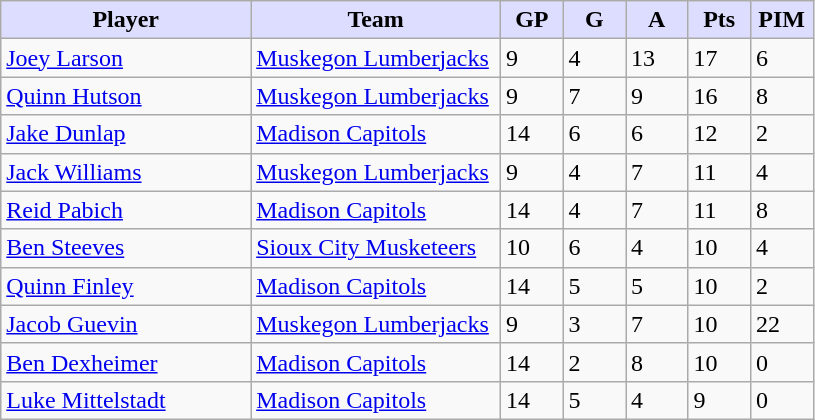<table class="wikitable">
<tr>
<th style="background:#ddf; width:30%;">Player</th>
<th style="background:#ddf; width:30%;">Team</th>
<th style="background:#ddf; width:7.5%;">GP</th>
<th style="background:#ddf; width:7.5%;">G</th>
<th style="background:#ddf; width:7.5%;">A</th>
<th style="background:#ddf; width:7.5%;">Pts</th>
<th style="background:#ddf; width:7.5%;">PIM</th>
</tr>
<tr>
<td><a href='#'>Joey Larson</a></td>
<td><a href='#'>Muskegon Lumberjacks</a></td>
<td>9</td>
<td>4</td>
<td>13</td>
<td>17</td>
<td>6</td>
</tr>
<tr>
<td><a href='#'>Quinn Hutson</a></td>
<td><a href='#'>Muskegon Lumberjacks</a></td>
<td>9</td>
<td>7</td>
<td>9</td>
<td>16</td>
<td>8</td>
</tr>
<tr>
<td><a href='#'>Jake Dunlap</a></td>
<td><a href='#'>Madison Capitols</a></td>
<td>14</td>
<td>6</td>
<td>6</td>
<td>12</td>
<td>2</td>
</tr>
<tr>
<td><a href='#'>Jack Williams</a></td>
<td><a href='#'>Muskegon Lumberjacks</a></td>
<td>9</td>
<td>4</td>
<td>7</td>
<td>11</td>
<td>4</td>
</tr>
<tr>
<td><a href='#'>Reid Pabich</a></td>
<td><a href='#'>Madison Capitols</a></td>
<td>14</td>
<td>4</td>
<td>7</td>
<td>11</td>
<td>8</td>
</tr>
<tr>
<td><a href='#'>Ben Steeves</a></td>
<td><a href='#'>Sioux City Musketeers</a></td>
<td>10</td>
<td>6</td>
<td>4</td>
<td>10</td>
<td>4</td>
</tr>
<tr>
<td><a href='#'>Quinn Finley</a></td>
<td><a href='#'>Madison Capitols</a></td>
<td>14</td>
<td>5</td>
<td>5</td>
<td>10</td>
<td>2</td>
</tr>
<tr>
<td><a href='#'>Jacob Guevin</a></td>
<td><a href='#'>Muskegon Lumberjacks</a></td>
<td>9</td>
<td>3</td>
<td>7</td>
<td>10</td>
<td>22</td>
</tr>
<tr>
<td><a href='#'>Ben Dexheimer</a></td>
<td><a href='#'>Madison Capitols</a></td>
<td>14</td>
<td>2</td>
<td>8</td>
<td>10</td>
<td>0</td>
</tr>
<tr>
<td><a href='#'>Luke Mittelstadt</a></td>
<td><a href='#'>Madison Capitols</a></td>
<td>14</td>
<td>5</td>
<td>4</td>
<td>9</td>
<td>0</td>
</tr>
</table>
